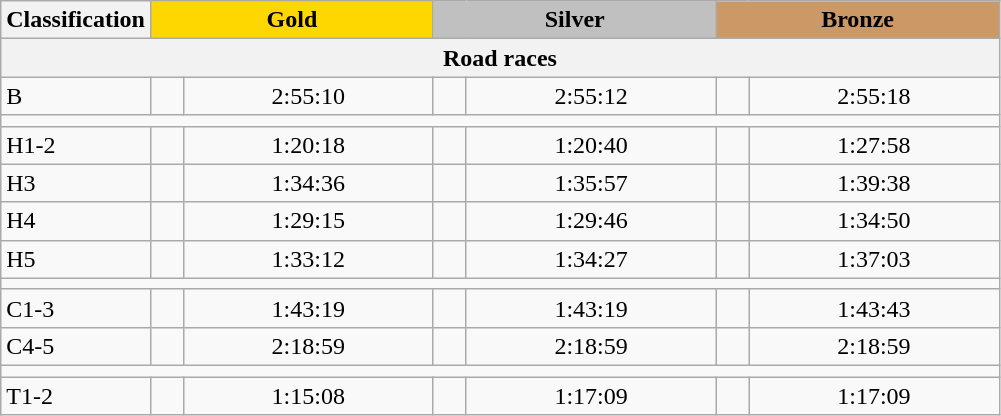<table class=wikitable style="font-size:100%">
<tr>
<th rowspan="1" width="15%">Classification</th>
<th colspan="2" style="background:gold;">Gold</th>
<th colspan="2" style="background:silver;">Silver</th>
<th colspan="2" style="background:#CC9966;">Bronze</th>
</tr>
<tr>
<th colspan=7>Road races</th>
</tr>
<tr>
<td>B <br></td>
<td></td>
<td align="center">2:55:10</td>
<td></td>
<td align="center">2:55:12</td>
<td></td>
<td align="center">2:55:18</td>
</tr>
<tr>
<td colspan="7"></td>
</tr>
<tr>
<td>H1-2 <br></td>
<td></td>
<td align="center">1:20:18</td>
<td></td>
<td align="center">1:20:40</td>
<td></td>
<td align="center">1:27:58</td>
</tr>
<tr>
<td>H3<br></td>
<td></td>
<td align="center">1:34:36</td>
<td></td>
<td align="center">1:35:57</td>
<td></td>
<td align="center">1:39:38</td>
</tr>
<tr>
<td>H4<br></td>
<td></td>
<td align="center">1:29:15</td>
<td></td>
<td align="center">1:29:46</td>
<td></td>
<td align="center">1:34:50</td>
</tr>
<tr>
<td>H5 <br></td>
<td></td>
<td align="center">1:33:12</td>
<td></td>
<td align="center">1:34:27</td>
<td></td>
<td align="center">1:37:03</td>
</tr>
<tr>
<td colspan="7"></td>
</tr>
<tr>
<td>C1-3<br></td>
<td></td>
<td align="center">1:43:19</td>
<td></td>
<td align="center">1:43:19</td>
<td></td>
<td align="center">1:43:43</td>
</tr>
<tr>
<td>C4-5<br></td>
<td></td>
<td align="center">2:18:59</td>
<td></td>
<td align="center">2:18:59</td>
<td></td>
<td align="center">2:18:59</td>
</tr>
<tr>
<td colspan="7"></td>
</tr>
<tr>
<td>T1-2<br></td>
<td></td>
<td align="center">1:15:08</td>
<td></td>
<td align="center">1:17:09</td>
<td></td>
<td align="center">1:17:09</td>
</tr>
</table>
